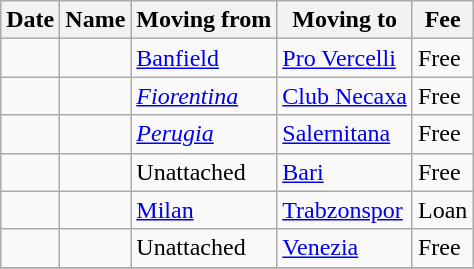<table class="wikitable sortable">
<tr>
<th>Date</th>
<th>Name</th>
<th>Moving from</th>
<th>Moving to</th>
<th>Fee</th>
</tr>
<tr>
<td></td>
<td> </td>
<td> <a href='#'>Banfield</a></td>
<td><a href='#'>Pro Vercelli</a></td>
<td>Free</td>
</tr>
<tr>
<td></td>
<td> </td>
<td><em><a href='#'>Fiorentina</a></em></td>
<td> <a href='#'>Club Necaxa</a></td>
<td>Free</td>
</tr>
<tr>
<td></td>
<td></td>
<td><em><a href='#'>Perugia</a></em></td>
<td><a href='#'>Salernitana</a></td>
<td>Free</td>
</tr>
<tr>
<td></td>
<td> </td>
<td>Unattached</td>
<td><a href='#'>Bari</a></td>
<td>Free</td>
</tr>
<tr>
<td></td>
<td> </td>
<td><a href='#'>Milan</a></td>
<td> <a href='#'>Trabzonspor</a></td>
<td>Loan</td>
</tr>
<tr>
<td></td>
<td></td>
<td>Unattached</td>
<td><a href='#'>Venezia</a></td>
<td>Free</td>
</tr>
<tr>
</tr>
</table>
